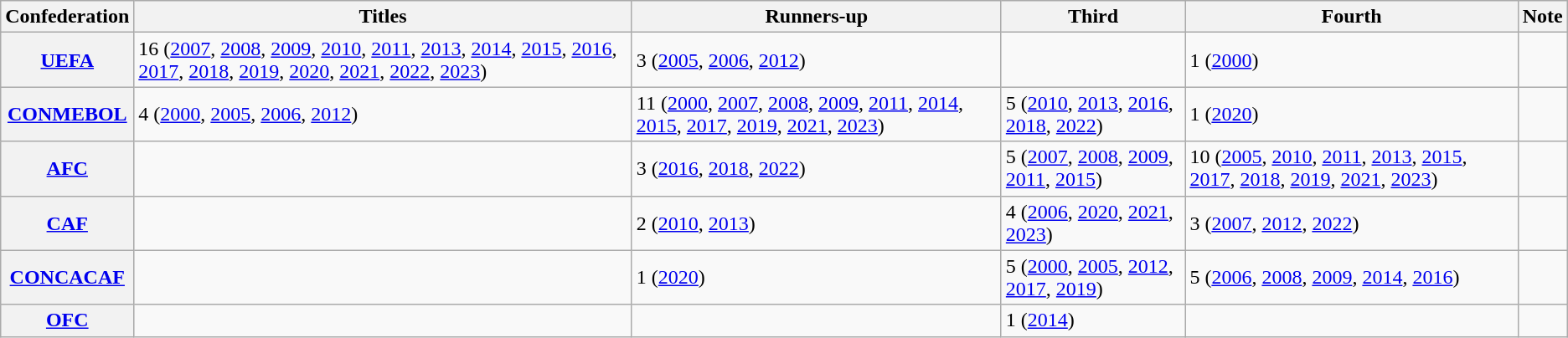<table class="wikitable plainrowheaders sortable">
<tr>
<th scope="col">Confederation</th>
<th scope="col">Titles</th>
<th scope="col">Runners-up</th>
<th scope="col">Third</th>
<th scope="col">Fourth</th>
<th class="unsortable">Note</th>
</tr>
<tr>
<th scope="row"><a href='#'>UEFA</a></th>
<td>16 (<a href='#'>2007</a>, <a href='#'>2008</a>, <a href='#'>2009</a>, <a href='#'>2010</a>, <a href='#'>2011</a>, <a href='#'>2013</a>, <a href='#'>2014</a>, <a href='#'>2015</a>, <a href='#'>2016</a>, <a href='#'>2017</a>, <a href='#'>2018</a>, <a href='#'>2019</a>, <a href='#'>2020</a>, <a href='#'>2021</a>, <a href='#'>2022</a>, <a href='#'>2023</a>)</td>
<td>3 (<a href='#'>2005</a>, <a href='#'>2006</a>, <a href='#'>2012</a>)</td>
<td align="center"></td>
<td>1 (<a href='#'>2000</a>)</td>
<td></td>
</tr>
<tr>
<th scope="row"><a href='#'>CONMEBOL</a></th>
<td>4 (<a href='#'>2000</a>, <a href='#'>2005</a>, <a href='#'>2006</a>, <a href='#'>2012</a>)</td>
<td>11 (<a href='#'>2000</a>, <a href='#'>2007</a>, <a href='#'>2008</a>, <a href='#'>2009</a>, <a href='#'>2011</a>, <a href='#'>2014</a>, <a href='#'>2015</a>, <a href='#'>2017</a>, <a href='#'>2019</a>, <a href='#'>2021</a>, <a href='#'>2023</a>)</td>
<td>5 (<a href='#'>2010</a>, <a href='#'>2013</a>, <a href='#'>2016</a>, <a href='#'>2018</a>, <a href='#'>2022</a>)</td>
<td>1 (<a href='#'>2020</a>)</td>
<td></td>
</tr>
<tr>
<th scope="row"><a href='#'>AFC</a></th>
<td align="center"></td>
<td>3 (<a href='#'>2016</a>, <a href='#'>2018</a>, <a href='#'>2022</a>)</td>
<td>5 (<a href='#'>2007</a>, <a href='#'>2008</a>, <a href='#'>2009</a>, <a href='#'>2011</a>, <a href='#'>2015</a>)</td>
<td>10 (<a href='#'>2005</a>, <a href='#'>2010</a>, <a href='#'>2011</a>, <a href='#'>2013</a>, <a href='#'>2015</a>, <a href='#'>2017</a>, <a href='#'>2018</a>, <a href='#'>2019</a>, <a href='#'>2021</a>, <a href='#'>2023</a>)</td>
<td></td>
</tr>
<tr>
<th scope="row"><a href='#'>CAF</a></th>
<td align="center"></td>
<td>2 (<a href='#'>2010</a>, <a href='#'>2013</a>)</td>
<td>4 (<a href='#'>2006</a>, <a href='#'>2020</a>, <a href='#'>2021</a>, <a href='#'>2023</a>)</td>
<td>3 (<a href='#'>2007</a>, <a href='#'>2012</a>, <a href='#'>2022</a>)</td>
<td></td>
</tr>
<tr>
<th scope="row"><a href='#'>CONCACAF</a></th>
<td align="center"></td>
<td>1 (<a href='#'>2020</a>)</td>
<td>5 (<a href='#'>2000</a>, <a href='#'>2005</a>, <a href='#'>2012</a>, <a href='#'>2017</a>, <a href='#'>2019</a>)</td>
<td>5 (<a href='#'>2006</a>, <a href='#'>2008</a>, <a href='#'>2009</a>, <a href='#'>2014</a>, <a href='#'>2016</a>)</td>
<td></td>
</tr>
<tr>
<th scope="row"><a href='#'>OFC</a></th>
<td align="center"></td>
<td align="center"></td>
<td>1 (<a href='#'>2014</a>)</td>
<td align="center"></td>
<td></td>
</tr>
</table>
